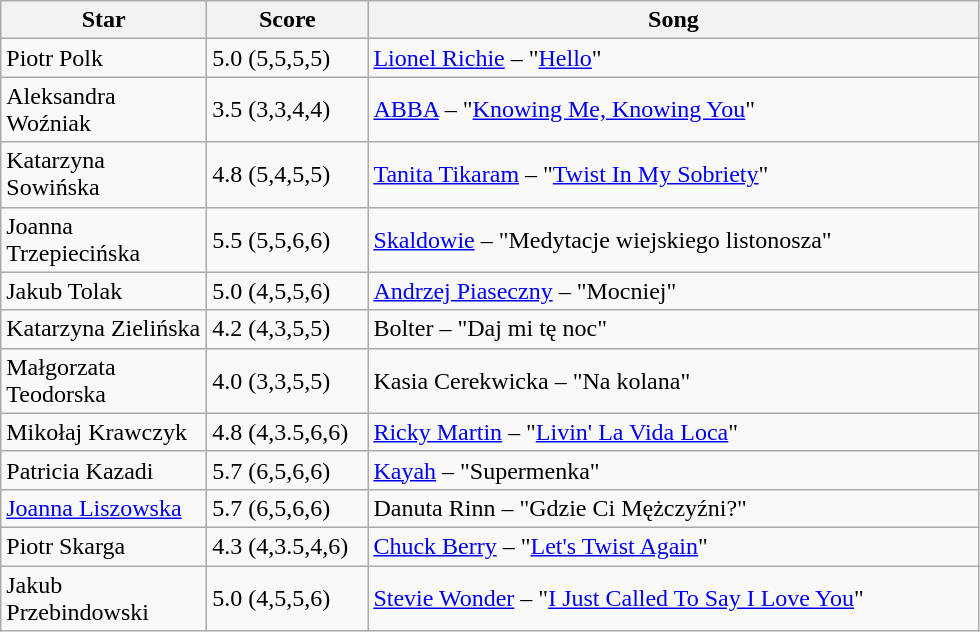<table class="wikitable">
<tr>
<th style="width:130px;">Star</th>
<th style="width:100px;">Score</th>
<th style="width:400px;">Song</th>
</tr>
<tr>
<td>Piotr Polk</td>
<td>5.0 (5,5,5,5)</td>
<td><a href='#'>Lionel Richie</a> – "<a href='#'>Hello</a>"</td>
</tr>
<tr>
<td>Aleksandra Woźniak</td>
<td>3.5 (3,3,4,4)</td>
<td><a href='#'>ABBA</a> – "<a href='#'>Knowing Me, Knowing You</a>"</td>
</tr>
<tr>
<td>Katarzyna Sowińska</td>
<td>4.8 (5,4,5,5)</td>
<td><a href='#'>Tanita Tikaram</a> – "<a href='#'>Twist In My Sobriety</a>"</td>
</tr>
<tr>
<td>Joanna Trzepiecińska</td>
<td>5.5 (5,5,6,6)</td>
<td><a href='#'>Skaldowie</a> – "Medytacje wiejskiego listonosza"</td>
</tr>
<tr>
<td>Jakub Tolak</td>
<td>5.0 (4,5,5,6)</td>
<td><a href='#'>Andrzej Piaseczny</a> – "Mocniej"</td>
</tr>
<tr>
<td>Katarzyna Zielińska</td>
<td>4.2 (4,3,5,5)</td>
<td>Bolter – "Daj mi tę noc"</td>
</tr>
<tr>
<td>Małgorzata Teodorska</td>
<td>4.0 (3,3,5,5)</td>
<td>Kasia Cerekwicka – "Na kolana"</td>
</tr>
<tr>
<td>Mikołaj Krawczyk</td>
<td>4.8 (4,3.5,6,6)</td>
<td><a href='#'>Ricky Martin</a> – "<a href='#'>Livin' La Vida Loca</a>"</td>
</tr>
<tr>
<td>Patricia Kazadi</td>
<td>5.7 (6,5,6,6)</td>
<td><a href='#'>Kayah</a> – "Supermenka"</td>
</tr>
<tr>
<td><a href='#'>Joanna Liszowska</a></td>
<td>5.7 (6,5,6,6)</td>
<td>Danuta Rinn – "Gdzie Ci Mężczyźni?"</td>
</tr>
<tr>
<td>Piotr Skarga</td>
<td>4.3 (4,3.5,4,6)</td>
<td><a href='#'>Chuck Berry</a> – "<a href='#'>Let's Twist Again</a>"</td>
</tr>
<tr>
<td>Jakub Przebindowski</td>
<td>5.0 (4,5,5,6)</td>
<td><a href='#'>Stevie Wonder</a> – "<a href='#'>I Just Called To Say I Love You</a>"</td>
</tr>
</table>
